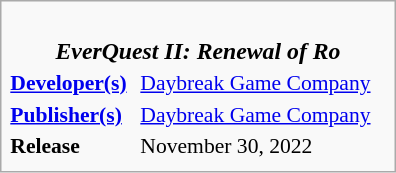<table class="infobox" style="float:right; width:264px; font-size:90%;">
<tr>
<td colspan=2 style="font-size:110%; text-align:center;"><br><strong><em>EverQuest II: Renewal of Ro</em></strong><br></td>
</tr>
<tr>
<td><strong><a href='#'>Developer(s)</a></strong></td>
<td><a href='#'>Daybreak Game Company</a></td>
</tr>
<tr>
<td><strong><a href='#'>Publisher(s)</a></strong></td>
<td><a href='#'>Daybreak Game Company</a></td>
</tr>
<tr>
<td><strong>Release</strong></td>
<td>November 30, 2022</td>
</tr>
<tr>
</tr>
</table>
